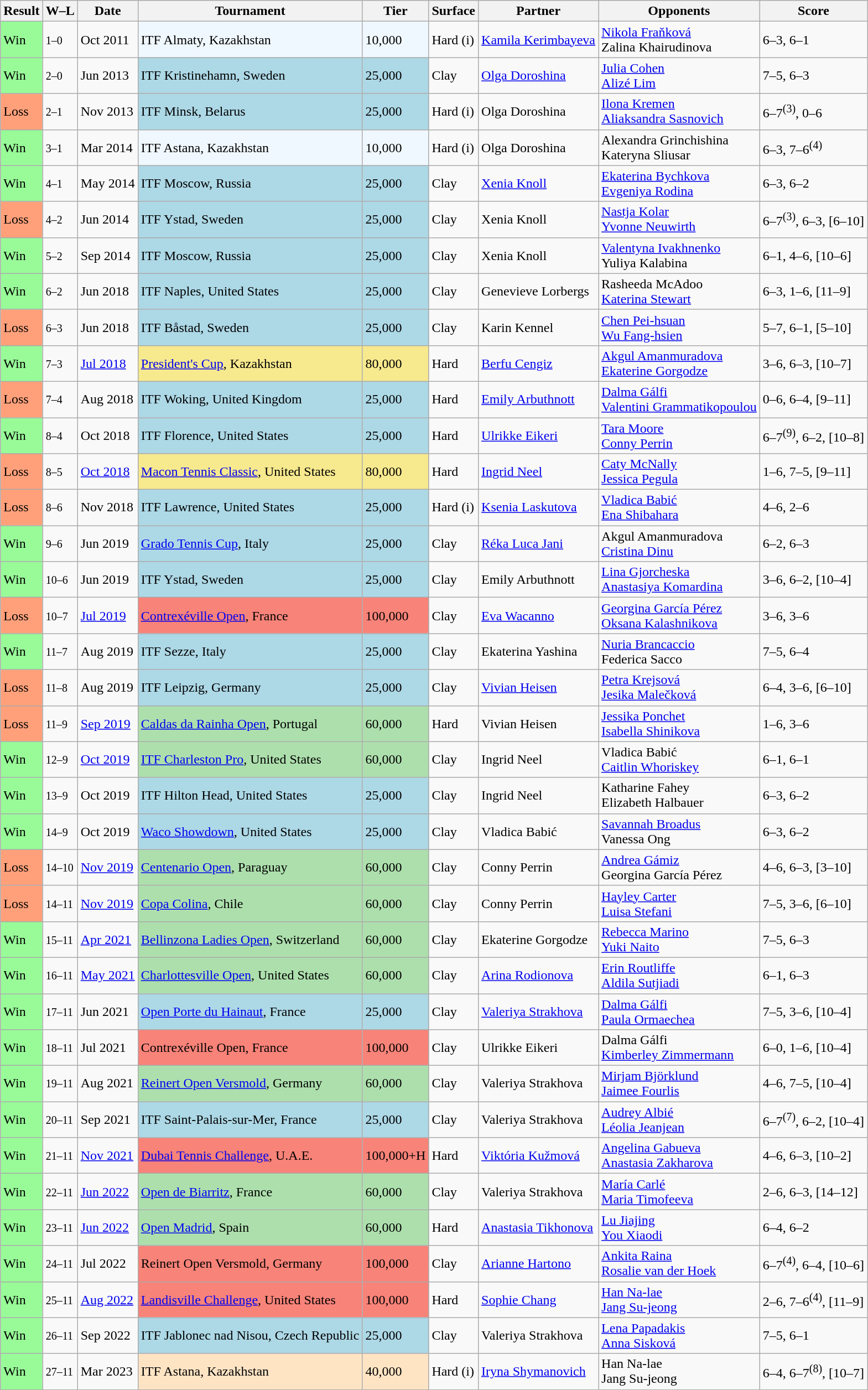<table class="sortable wikitable">
<tr>
<th>Result</th>
<th class="unsortable">W–L</th>
<th>Date</th>
<th>Tournament</th>
<th>Tier</th>
<th>Surface</th>
<th>Partner</th>
<th>Opponents</th>
<th class="unsortable">Score</th>
</tr>
<tr>
<td style="background:#98fb98;">Win</td>
<td><small>1–0</small></td>
<td>Oct 2011</td>
<td style="background:#f0f8ff;">ITF Almaty, Kazakhstan</td>
<td style="background:#f0f8ff;">10,000</td>
<td>Hard (i)</td>
<td> <a href='#'>Kamila Kerimbayeva</a></td>
<td> <a href='#'>Nikola Fraňková</a> <br>  Zalina Khairudinova</td>
<td>6–3, 6–1</td>
</tr>
<tr>
<td style="background:#98fb98;">Win</td>
<td><small>2–0</small></td>
<td>Jun 2013</td>
<td style="background:lightblue;">ITF Kristinehamn, Sweden</td>
<td style="background:lightblue;">25,000</td>
<td>Clay</td>
<td> <a href='#'>Olga Doroshina</a></td>
<td> <a href='#'>Julia Cohen</a> <br>  <a href='#'>Alizé Lim</a></td>
<td>7–5, 6–3</td>
</tr>
<tr>
<td style="background:#ffa07a;">Loss</td>
<td><small>2–1</small></td>
<td>Nov 2013</td>
<td style="background:lightblue;">ITF Minsk, Belarus</td>
<td style="background:lightblue;">25,000</td>
<td>Hard (i)</td>
<td> Olga Doroshina</td>
<td> <a href='#'>Ilona Kremen</a> <br>  <a href='#'>Aliaksandra Sasnovich</a></td>
<td>6–7<sup>(3)</sup>, 0–6</td>
</tr>
<tr>
<td style="background:#98fb98;">Win</td>
<td><small>3–1</small></td>
<td>Mar 2014</td>
<td style="background:#f0f8ff;">ITF Astana, Kazakhstan</td>
<td style="background:#f0f8ff;">10,000</td>
<td>Hard (i)</td>
<td> Olga Doroshina</td>
<td> Alexandra Grinchishina <br>  Kateryna Sliusar</td>
<td>6–3, 7–6<sup>(4)</sup></td>
</tr>
<tr>
<td style="background:#98fb98;">Win</td>
<td><small>4–1</small></td>
<td>May 2014</td>
<td style="background:lightblue;">ITF Moscow, Russia</td>
<td style="background:lightblue;">25,000</td>
<td>Clay</td>
<td> <a href='#'>Xenia Knoll</a></td>
<td> <a href='#'>Ekaterina Bychkova</a> <br>  <a href='#'>Evgeniya Rodina</a></td>
<td>6–3, 6–2</td>
</tr>
<tr>
<td style="background:#ffa07a;">Loss</td>
<td><small>4–2</small></td>
<td>Jun 2014</td>
<td style="background:lightblue;">ITF Ystad, Sweden</td>
<td style="background:lightblue;">25,000</td>
<td>Clay</td>
<td> Xenia Knoll</td>
<td> <a href='#'>Nastja Kolar</a> <br>  <a href='#'>Yvonne Neuwirth</a></td>
<td>6–7<sup>(3)</sup>, 6–3, [6–10]</td>
</tr>
<tr>
<td style="background:#98fb98;">Win</td>
<td><small>5–2</small></td>
<td>Sep 2014</td>
<td style="background:lightblue;">ITF Moscow, Russia</td>
<td style="background:lightblue;">25,000</td>
<td>Clay</td>
<td> Xenia Knoll</td>
<td> <a href='#'>Valentyna Ivakhnenko</a> <br>  Yuliya Kalabina</td>
<td>6–1, 4–6, [10–6]</td>
</tr>
<tr>
<td style="background:#98fb98;">Win</td>
<td><small>6–2</small></td>
<td>Jun 2018</td>
<td style="background:lightblue;">ITF Naples, United States</td>
<td style="background:lightblue;">25,000</td>
<td>Clay</td>
<td> Genevieve Lorbergs</td>
<td> Rasheeda McAdoo <br>  <a href='#'>Katerina Stewart</a></td>
<td>6–3, 1–6, [11–9]</td>
</tr>
<tr>
<td style="background:#ffa07a;">Loss</td>
<td><small>6–3</small></td>
<td>Jun 2018</td>
<td style="background:lightblue;">ITF Båstad, Sweden</td>
<td style="background:lightblue;">25,000</td>
<td>Clay</td>
<td> Karin Kennel</td>
<td> <a href='#'>Chen Pei-hsuan</a> <br>  <a href='#'>Wu Fang-hsien</a></td>
<td>5–7, 6–1, [5–10]</td>
</tr>
<tr>
<td style="background:#98fb98;">Win</td>
<td><small>7–3</small></td>
<td><a href='#'>Jul 2018</a></td>
<td style="background:#f7e98e;"><a href='#'>President's Cup</a>, Kazakhstan</td>
<td style="background:#f7e98e;">80,000</td>
<td>Hard</td>
<td> <a href='#'>Berfu Cengiz</a></td>
<td> <a href='#'>Akgul Amanmuradova</a> <br>  <a href='#'>Ekaterine Gorgodze</a></td>
<td>3–6, 6–3, [10–7]</td>
</tr>
<tr>
<td style="background:#ffa07a;">Loss</td>
<td><small>7–4</small></td>
<td>Aug 2018</td>
<td style="background:lightblue;">ITF Woking, United Kingdom</td>
<td style="background:lightblue;">25,000</td>
<td>Hard</td>
<td> <a href='#'>Emily Arbuthnott</a></td>
<td> <a href='#'>Dalma Gálfi</a> <br>  <a href='#'>Valentini Grammatikopoulou</a></td>
<td>0–6, 6–4, [9–11]</td>
</tr>
<tr>
<td style="background:#98fb98;">Win</td>
<td><small>8–4</small></td>
<td>Oct 2018</td>
<td style="background:lightblue;">ITF Florence, United States</td>
<td style="background:lightblue;">25,000</td>
<td>Hard</td>
<td> <a href='#'>Ulrikke Eikeri</a></td>
<td> <a href='#'>Tara Moore</a> <br>  <a href='#'>Conny Perrin</a></td>
<td>6–7<sup>(9)</sup>, 6–2, [10–8]</td>
</tr>
<tr>
<td style="background:#ffa07a;">Loss</td>
<td><small>8–5</small></td>
<td><a href='#'>Oct 2018</a></td>
<td style="background:#f7e98e;"><a href='#'>Macon Tennis Classic</a>, United States</td>
<td style="background:#f7e98e;">80,000</td>
<td>Hard</td>
<td> <a href='#'>Ingrid Neel</a></td>
<td> <a href='#'>Caty McNally</a> <br>  <a href='#'>Jessica Pegula</a></td>
<td>1–6, 7–5, [9–11]</td>
</tr>
<tr>
<td style="background:#ffa07a;">Loss</td>
<td><small>8–6</small></td>
<td>Nov 2018</td>
<td style="background:lightblue;">ITF Lawrence, United States</td>
<td style="background:lightblue;">25,000</td>
<td>Hard (i)</td>
<td> <a href='#'>Ksenia Laskutova</a></td>
<td> <a href='#'>Vladica Babić</a> <br>  <a href='#'>Ena Shibahara</a></td>
<td>4–6, 2–6</td>
</tr>
<tr>
<td style="background:#98fb98;">Win</td>
<td><small>9–6</small></td>
<td>Jun 2019</td>
<td style="background:lightblue;"><a href='#'>Grado Tennis Cup</a>, Italy</td>
<td style="background:lightblue;">25,000</td>
<td>Clay</td>
<td> <a href='#'>Réka Luca Jani</a></td>
<td> Akgul Amanmuradova <br>  <a href='#'>Cristina Dinu</a></td>
<td>6–2, 6–3</td>
</tr>
<tr>
<td style="background:#98fb98;">Win</td>
<td><small>10–6</small></td>
<td>Jun 2019</td>
<td style="background:lightblue;">ITF Ystad, Sweden</td>
<td style="background:lightblue;">25,000</td>
<td>Clay</td>
<td> Emily Arbuthnott</td>
<td> <a href='#'>Lina Gjorcheska</a> <br>  <a href='#'>Anastasiya Komardina</a></td>
<td>3–6, 6–2, [10–4]</td>
</tr>
<tr>
<td style="background:#ffa07a;">Loss</td>
<td><small>10–7</small></td>
<td><a href='#'>Jul 2019</a></td>
<td style="background:#f88379;"><a href='#'>Contrexéville Open</a>, France</td>
<td style="background:#f88379;">100,000</td>
<td>Clay</td>
<td> <a href='#'>Eva Wacanno</a></td>
<td> <a href='#'>Georgina García Pérez</a> <br>  <a href='#'>Oksana Kalashnikova</a></td>
<td>3–6, 3–6</td>
</tr>
<tr>
<td style="background:#98fb98;">Win</td>
<td><small>11–7</small></td>
<td>Aug 2019</td>
<td style="background:lightblue;">ITF Sezze, Italy</td>
<td style="background:lightblue;">25,000</td>
<td>Clay</td>
<td> Ekaterina Yashina</td>
<td> <a href='#'>Nuria Brancaccio</a> <br>  Federica Sacco</td>
<td>7–5, 6–4</td>
</tr>
<tr>
<td style="background:#ffa07a;">Loss</td>
<td><small>11–8</small></td>
<td>Aug 2019</td>
<td style="background:lightblue;">ITF Leipzig, Germany</td>
<td style="background:lightblue;">25,000</td>
<td>Clay</td>
<td> <a href='#'>Vivian Heisen</a></td>
<td> <a href='#'>Petra Krejsová</a> <br>  <a href='#'>Jesika Malečková</a></td>
<td>6–4, 3–6, [6–10]</td>
</tr>
<tr>
<td style="background:#ffa07a;">Loss</td>
<td><small>11–9</small></td>
<td><a href='#'>Sep 2019</a></td>
<td style="background:#addfad;"><a href='#'>Caldas da Rainha Open</a>, Portugal</td>
<td style="background:#addfad;">60,000</td>
<td>Hard</td>
<td> Vivian Heisen</td>
<td> <a href='#'>Jessika Ponchet</a> <br>  <a href='#'>Isabella Shinikova</a></td>
<td>1–6, 3–6</td>
</tr>
<tr>
<td style="background:#98fb98;">Win</td>
<td><small>12–9</small></td>
<td><a href='#'>Oct 2019</a></td>
<td style="background:#addfad;"><a href='#'>ITF Charleston Pro</a>, United States</td>
<td style="background:#addfad;">60,000</td>
<td>Clay</td>
<td> Ingrid Neel</td>
<td> Vladica Babić <br>  <a href='#'>Caitlin Whoriskey</a></td>
<td>6–1, 6–1</td>
</tr>
<tr>
<td style="background:#98fb98;">Win</td>
<td><small>13–9</small></td>
<td>Oct 2019</td>
<td style="background:lightblue;">ITF Hilton Head, United States</td>
<td style="background:lightblue;">25,000</td>
<td>Clay</td>
<td> Ingrid Neel</td>
<td> Katharine Fahey <br>  Elizabeth Halbauer</td>
<td>6–3, 6–2</td>
</tr>
<tr>
<td style="background:#98fb98;">Win</td>
<td><small>14–9</small></td>
<td>Oct 2019</td>
<td style="background:lightblue;"><a href='#'>Waco Showdown</a>, United States</td>
<td style="background:lightblue;">25,000</td>
<td>Clay</td>
<td> Vladica Babić</td>
<td> <a href='#'>Savannah Broadus</a> <br>  Vanessa Ong</td>
<td>6–3, 6–2</td>
</tr>
<tr>
<td style="background:#ffa07a;">Loss</td>
<td><small>14–10</small></td>
<td><a href='#'>Nov 2019</a></td>
<td style="background:#addfad;"><a href='#'>Centenario Open</a>, Paraguay</td>
<td style="background:#addfad;">60,000</td>
<td>Clay</td>
<td> Conny Perrin</td>
<td> <a href='#'>Andrea Gámiz</a> <br>  Georgina García Pérez</td>
<td>4–6, 6–3, [3–10]</td>
</tr>
<tr>
<td style="background:#ffa07a;">Loss</td>
<td><small>14–11</small></td>
<td><a href='#'>Nov 2019</a></td>
<td style="background:#addfad;"><a href='#'>Copa Colina</a>, Chile</td>
<td style="background:#addfad;">60,000</td>
<td>Clay</td>
<td> Conny Perrin</td>
<td> <a href='#'>Hayley Carter</a> <br>  <a href='#'>Luisa Stefani</a></td>
<td>7–5, 3–6, [6–10]</td>
</tr>
<tr>
<td style="background:#98FB98;">Win</td>
<td><small>15–11</small></td>
<td><a href='#'>Apr 2021</a></td>
<td style="background:#addfad;"><a href='#'>Bellinzona Ladies Open</a>, Switzerland</td>
<td style="background:#addfad;">60,000</td>
<td>Clay</td>
<td> Ekaterine Gorgodze</td>
<td> <a href='#'>Rebecca Marino</a> <br>  <a href='#'>Yuki Naito</a></td>
<td>7–5, 6–3</td>
</tr>
<tr>
<td style="background:#98FB98;">Win</td>
<td><small>16–11</small></td>
<td><a href='#'>May 2021</a></td>
<td style="background:#addfad;"><a href='#'>Charlottesville Open</a>, United States</td>
<td style="background:#addfad;">60,000</td>
<td>Clay</td>
<td> <a href='#'>Arina Rodionova</a></td>
<td> <a href='#'>Erin Routliffe</a> <br>  <a href='#'>Aldila Sutjiadi</a></td>
<td>6–1, 6–3</td>
</tr>
<tr>
<td style="background:#98fb98;">Win</td>
<td><small>17–11</small></td>
<td>Jun 2021</td>
<td style="background:lightblue;"><a href='#'>Open Porte du Hainaut</a>, France</td>
<td style="background:lightblue;">25,000</td>
<td>Clay</td>
<td> <a href='#'>Valeriya Strakhova</a></td>
<td> <a href='#'>Dalma Gálfi</a> <br>  <a href='#'>Paula Ormaechea</a></td>
<td>7–5, 3–6, [10–4]</td>
</tr>
<tr>
<td style="background:#98FB98;">Win</td>
<td><small>18–11</small></td>
<td>Jul 2021</td>
<td style="background:#f88379;">Contrexéville Open, France</td>
<td style="background:#f88379;">100,000</td>
<td>Clay</td>
<td> Ulrikke Eikeri</td>
<td> Dalma Gálfi <br>  <a href='#'>Kimberley Zimmermann</a></td>
<td>6–0, 1–6, [10–4]</td>
</tr>
<tr>
<td bgcolor=98FB98>Win</td>
<td><small>19–11</small></td>
<td>Aug 2021</td>
<td style="background:#addfad;"><a href='#'>Reinert Open Versmold</a>, Germany</td>
<td style="background:#addfad;">60,000</td>
<td>Clay</td>
<td> Valeriya Strakhova</td>
<td> <a href='#'>Mirjam Björklund</a> <br>  <a href='#'>Jaimee Fourlis</a></td>
<td>4–6, 7–5, [10–4]</td>
</tr>
<tr>
<td bgcolor=98FB98>Win</td>
<td><small>20–11</small></td>
<td>Sep 2021</td>
<td style="background:lightblue;">ITF Saint-Palais-sur-Mer, France</td>
<td style="background:lightblue;">25,000</td>
<td>Clay</td>
<td> Valeriya Strakhova</td>
<td> <a href='#'>Audrey Albié</a> <br>  <a href='#'>Léolia Jeanjean</a></td>
<td>6–7<sup>(7)</sup>, 6–2, [10–4]</td>
</tr>
<tr>
<td bgcolor=98FB98>Win</td>
<td><small>21–11</small></td>
<td><a href='#'>Nov 2021</a></td>
<td bgcolor=f88379><a href='#'>Dubai Tennis Challenge</a>, U.A.E.</td>
<td bgcolor=f88379>100,000+H</td>
<td>Hard</td>
<td> <a href='#'>Viktória Kužmová</a></td>
<td> <a href='#'>Angelina Gabueva</a> <br>  <a href='#'>Anastasia Zakharova</a></td>
<td>4–6, 6–3, [10–2]</td>
</tr>
<tr>
<td bgcolor=98FB98>Win</td>
<td><small>22–11</small></td>
<td><a href='#'>Jun 2022</a></td>
<td style="background:#addfad;"><a href='#'>Open de Biarritz</a>, France</td>
<td style="background:#addfad;">60,000</td>
<td>Clay</td>
<td> Valeriya Strakhova</td>
<td> <a href='#'>María Carlé</a> <br>  <a href='#'>Maria Timofeeva</a></td>
<td>2–6, 6–3, [14–12]</td>
</tr>
<tr>
<td bgcolor=98FB98>Win</td>
<td><small>23–11</small></td>
<td><a href='#'>Jun 2022</a></td>
<td style="background:#addfad;"><a href='#'>Open Madrid</a>, Spain</td>
<td style="background:#addfad;">60,000</td>
<td>Hard</td>
<td> <a href='#'>Anastasia Tikhonova</a></td>
<td> <a href='#'>Lu Jiajing</a> <br>  <a href='#'>You Xiaodi</a></td>
<td>6–4, 6–2</td>
</tr>
<tr>
<td bgcolor=98FB98>Win</td>
<td><small>24–11</small></td>
<td>Jul 2022</td>
<td style="background:#f88379;">Reinert Open Versmold, Germany</td>
<td style="background:#f88379;">100,000</td>
<td>Clay</td>
<td> <a href='#'>Arianne Hartono</a></td>
<td> <a href='#'>Ankita Raina</a> <br>  <a href='#'>Rosalie van der Hoek</a></td>
<td>6–7<sup>(4)</sup>, 6–4, [10–6]</td>
</tr>
<tr>
<td bgcolor=98FB98>Win</td>
<td><small>25–11</small></td>
<td><a href='#'>Aug 2022</a></td>
<td style="background:#f88379;"><a href='#'>Landisville Challenge</a>, United States</td>
<td style="background:#f88379;">100,000</td>
<td>Hard</td>
<td> <a href='#'>Sophie Chang</a></td>
<td> <a href='#'>Han Na-lae</a> <br>  <a href='#'>Jang Su-jeong</a></td>
<td>2–6, 7–6<sup>(4)</sup>, [11–9]</td>
</tr>
<tr>
<td bgcolor=98FB98>Win</td>
<td><small>26–11</small></td>
<td>Sep 2022</td>
<td bgcolor=lightblue>ITF Jablonec nad Nisou, Czech Republic</td>
<td bgcolor=lightblue>25,000</td>
<td>Clay</td>
<td> Valeriya Strakhova</td>
<td> <a href='#'>Lena Papadakis</a> <br>  <a href='#'>Anna Sisková</a></td>
<td>7–5, 6–1</td>
</tr>
<tr>
<td bgcolor=98FB98>Win</td>
<td><small>27–11</small></td>
<td>Mar 2023</td>
<td bgcolor=#ffe4c4>ITF Astana, Kazakhstan</td>
<td bgcolor=#ffe4c4>40,000</td>
<td>Hard (i)</td>
<td> <a href='#'>Iryna Shymanovich</a></td>
<td> Han Na-lae <br>  Jang Su-jeong</td>
<td>6–4, 6–7<sup>(8)</sup>, [10–7]</td>
</tr>
</table>
